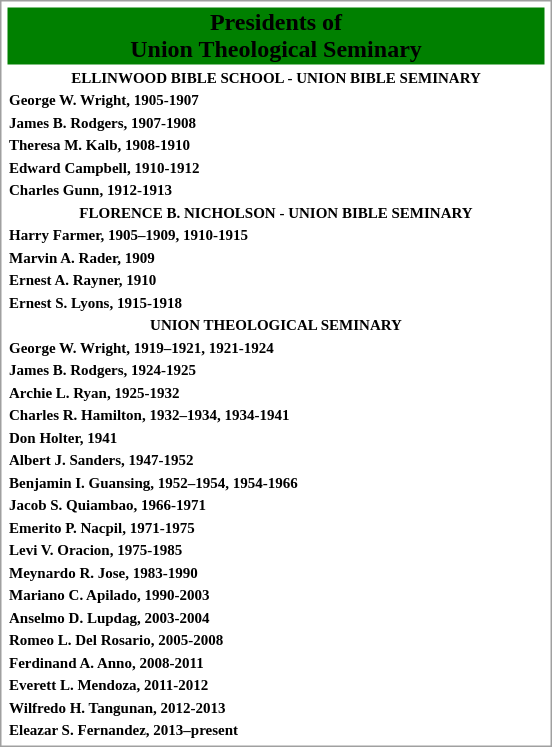<table style="float:right; margin:1em; width:23em; border:1px solid #a0a0a0; padding:2px; bg-color=white; text-align:right;">
<tr style="background:green; text-align:center;">
<td><span><strong>Presidents of <br>Union Theological Seminary</strong></span></td>
</tr>
<tr style="text-align:center; font-size:x-small;">
<td><strong>ELLINWOOD BIBLE SCHOOL - UNION BIBLE SEMINARY</strong></td>
</tr>
<tr style="text-align:left; font-size:x-small;">
<td><strong>George W. Wright, 1905-1907</strong></td>
</tr>
<tr style="text-align:left; font-size:x-small;">
<td><strong>James B. Rodgers, 1907-1908</strong></td>
</tr>
<tr style="text-align:left; font-size:x-small;">
<td><strong>Theresa M. Kalb, 1908-1910</strong></td>
</tr>
<tr style="text-align:left; font-size:x-small;">
<td><strong>Edward Campbell, 1910-1912</strong></td>
</tr>
<tr style="text-align:left; font-size:x-small;">
<td><strong>Charles Gunn, 1912-1913</strong></td>
</tr>
<tr style="text-align:center; font-size:x-small;">
<td><strong>FLORENCE B. NICHOLSON - UNION BIBLE SEMINARY</strong></td>
</tr>
<tr style="text-align:left; font-size:x-small;">
<td><strong>Harry Farmer, 1905–1909, 1910-1915</strong></td>
</tr>
<tr style="text-align:left; font-size:x-small;">
<td><strong>Marvin A. Rader, 1909</strong></td>
</tr>
<tr style="text-align:left; font-size:x-small;">
<td><strong>Ernest A. Rayner, 1910</strong></td>
</tr>
<tr style="text-align:left; font-size:x-small;">
<td><strong>Ernest S. Lyons, 1915-1918</strong></td>
</tr>
<tr style="text-align:center; font-size:x-small;">
<td><strong>UNION THEOLOGICAL SEMINARY</strong></td>
</tr>
<tr style="text-align:left; font-size:x-small;">
<td><strong>George W. Wright, 1919–1921, 1921-1924</strong></td>
</tr>
<tr style="text-align:left; font-size:x-small;">
<td><strong>James B. Rodgers, 1924-1925</strong></td>
</tr>
<tr style="text-align:left; font-size:x-small;">
<td><strong>Archie L. Ryan, 1925-1932</strong></td>
</tr>
<tr style="text-align:left; font-size:x-small;">
<td><strong>Charles R. Hamilton, 1932–1934, 1934-1941</strong></td>
</tr>
<tr style="text-align:left; font-size:x-small;">
<td><strong>Don Holter, 1941</strong></td>
</tr>
<tr style="text-align:left; font-size:x-small;">
<td><strong>Albert J. Sanders, 1947-1952</strong></td>
</tr>
<tr style="text-align:left; font-size:x-small;">
<td><strong>Benjamin I. Guansing, 1952–1954, 1954-1966</strong></td>
</tr>
<tr style="text-align:left; font-size:x-small;">
<td><strong>Jacob S. Quiambao, 1966-1971</strong></td>
</tr>
<tr style="text-align:left; font-size:x-small;">
<td><strong>Emerito P. Nacpil, 1971-1975</strong></td>
</tr>
<tr style="text-align:left; font-size:x-small;">
<td><strong>Levi V. Oracion, 1975-1985</strong></td>
</tr>
<tr style="text-align:left; font-size:x-small;">
<td><strong>Meynardo R. Jose, 1983-1990</strong></td>
</tr>
<tr style="text-align:left; font-size:x-small;">
<td><strong>Mariano C. Apilado, 1990-2003</strong></td>
</tr>
<tr style="text-align:left; font-size:x-small;">
<td><strong>Anselmo D. Lupdag, 2003-2004</strong></td>
</tr>
<tr style="text-align:left; font-size:x-small;">
<td><strong>Romeo L. Del Rosario, 2005-2008</strong></td>
</tr>
<tr style="text-align:left; font-size:x-small;">
<td><strong>Ferdinand A. Anno, 2008-2011</strong></td>
</tr>
<tr style="text-align:left; font-size:x-small;">
<td><strong>Everett L. Mendoza, 2011-2012</strong></td>
</tr>
<tr style="text-align:left; font-size:x-small;">
<td><strong>Wilfredo H. Tangunan, 2012-2013</strong></td>
</tr>
<tr style="text-align:left; font-size:x-small;">
<td><strong>Eleazar S. Fernandez, 2013–present</strong></td>
</tr>
</table>
